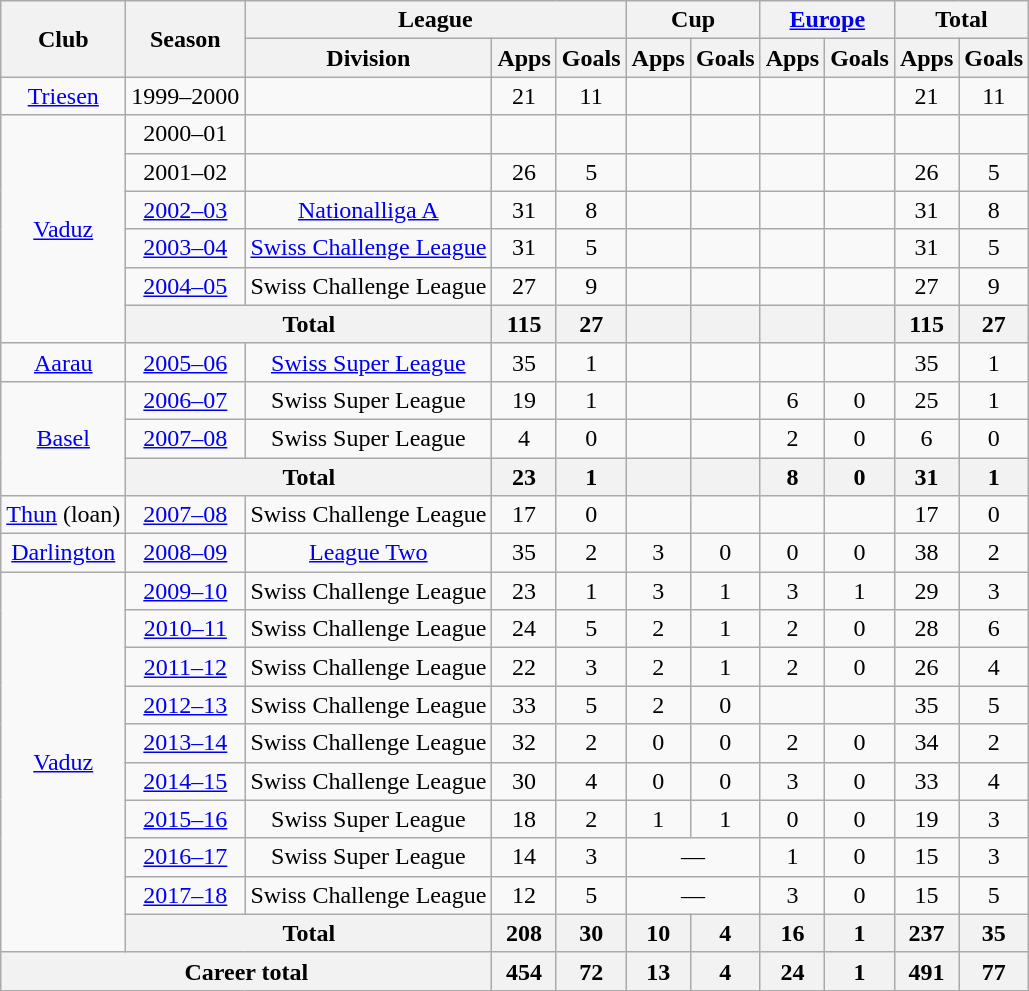<table class="wikitable" style="text-align:center">
<tr>
<th rowspan="2">Club</th>
<th rowspan="2">Season</th>
<th colspan="3">League</th>
<th colspan="2">Cup</th>
<th colspan="2"><a href='#'>Europe</a></th>
<th colspan="2">Total</th>
</tr>
<tr>
<th>Division</th>
<th>Apps</th>
<th>Goals</th>
<th>Apps</th>
<th>Goals</th>
<th>Apps</th>
<th>Goals</th>
<th>Apps</th>
<th>Goals</th>
</tr>
<tr>
<td><a href='#'>Triesen</a></td>
<td>1999–2000</td>
<td></td>
<td>21</td>
<td>11</td>
<td></td>
<td></td>
<td></td>
<td></td>
<td>21</td>
<td>11</td>
</tr>
<tr>
<td rowspan="6"><a href='#'>Vaduz</a></td>
<td>2000–01</td>
<td></td>
<td></td>
<td></td>
<td></td>
<td></td>
<td></td>
<td></td>
<td></td>
<td></td>
</tr>
<tr>
<td>2001–02</td>
<td></td>
<td>26</td>
<td>5</td>
<td></td>
<td></td>
<td></td>
<td></td>
<td>26</td>
<td>5</td>
</tr>
<tr>
<td><a href='#'>2002–03</a></td>
<td><a href='#'>Nationalliga A</a></td>
<td>31</td>
<td>8</td>
<td></td>
<td></td>
<td></td>
<td></td>
<td>31</td>
<td>8</td>
</tr>
<tr>
<td><a href='#'>2003–04</a></td>
<td><a href='#'>Swiss Challenge League</a></td>
<td>31</td>
<td>5</td>
<td></td>
<td></td>
<td></td>
<td></td>
<td>31</td>
<td>5</td>
</tr>
<tr>
<td><a href='#'>2004–05</a></td>
<td>Swiss Challenge League</td>
<td>27</td>
<td>9</td>
<td></td>
<td></td>
<td></td>
<td></td>
<td>27</td>
<td>9</td>
</tr>
<tr>
<th colspan="2">Total</th>
<th>115</th>
<th>27</th>
<th></th>
<th></th>
<th></th>
<th></th>
<th>115</th>
<th>27</th>
</tr>
<tr>
<td><a href='#'>Aarau</a></td>
<td><a href='#'>2005–06</a></td>
<td><a href='#'>Swiss Super League</a></td>
<td>35</td>
<td>1</td>
<td></td>
<td></td>
<td></td>
<td></td>
<td>35</td>
<td>1</td>
</tr>
<tr>
<td rowspan="3"><a href='#'>Basel</a></td>
<td><a href='#'>2006–07</a></td>
<td>Swiss Super League</td>
<td>19</td>
<td>1</td>
<td></td>
<td></td>
<td>6</td>
<td>0</td>
<td>25</td>
<td>1</td>
</tr>
<tr>
<td><a href='#'>2007–08</a></td>
<td>Swiss Super League</td>
<td>4</td>
<td>0</td>
<td></td>
<td></td>
<td>2</td>
<td>0</td>
<td>6</td>
<td>0</td>
</tr>
<tr>
<th colspan="2">Total</th>
<th>23</th>
<th>1</th>
<th></th>
<th></th>
<th>8</th>
<th>0</th>
<th>31</th>
<th>1</th>
</tr>
<tr>
<td><a href='#'>Thun</a> (loan)</td>
<td><a href='#'>2007–08</a></td>
<td>Swiss Challenge League</td>
<td>17</td>
<td>0</td>
<td></td>
<td></td>
<td></td>
<td></td>
<td>17</td>
<td>0</td>
</tr>
<tr>
<td><a href='#'>Darlington</a></td>
<td><a href='#'>2008–09</a></td>
<td><a href='#'>League Two</a></td>
<td>35</td>
<td>2</td>
<td>3</td>
<td>0</td>
<td>0</td>
<td>0</td>
<td>38</td>
<td>2</td>
</tr>
<tr>
<td rowspan="10"><a href='#'>Vaduz</a></td>
<td><a href='#'>2009–10</a></td>
<td>Swiss Challenge League</td>
<td>23</td>
<td>1</td>
<td>3</td>
<td>1</td>
<td>3</td>
<td>1</td>
<td>29</td>
<td>3</td>
</tr>
<tr>
<td><a href='#'>2010–11</a></td>
<td>Swiss Challenge League</td>
<td>24</td>
<td>5</td>
<td>2</td>
<td>1</td>
<td>2</td>
<td>0</td>
<td>28</td>
<td>6</td>
</tr>
<tr>
<td><a href='#'>2011–12</a></td>
<td>Swiss Challenge League</td>
<td>22</td>
<td>3</td>
<td>2</td>
<td>1</td>
<td>2</td>
<td>0</td>
<td>26</td>
<td>4</td>
</tr>
<tr>
<td><a href='#'>2012–13</a></td>
<td>Swiss Challenge League</td>
<td>33</td>
<td>5</td>
<td>2</td>
<td>0</td>
<td></td>
<td></td>
<td>35</td>
<td>5</td>
</tr>
<tr>
<td><a href='#'>2013–14</a></td>
<td>Swiss Challenge League</td>
<td>32</td>
<td>2</td>
<td>0</td>
<td>0</td>
<td>2</td>
<td>0</td>
<td>34</td>
<td>2</td>
</tr>
<tr>
<td><a href='#'>2014–15</a></td>
<td>Swiss Challenge League</td>
<td>30</td>
<td>4</td>
<td>0</td>
<td>0</td>
<td>3</td>
<td>0</td>
<td>33</td>
<td>4</td>
</tr>
<tr>
<td><a href='#'>2015–16</a></td>
<td>Swiss Super League</td>
<td>18</td>
<td>2</td>
<td>1</td>
<td>1</td>
<td>0</td>
<td>0</td>
<td>19</td>
<td>3</td>
</tr>
<tr>
<td><a href='#'>2016–17</a></td>
<td>Swiss Super League</td>
<td>14</td>
<td>3</td>
<td colspan="2">—</td>
<td>1</td>
<td>0</td>
<td>15</td>
<td>3</td>
</tr>
<tr>
<td><a href='#'>2017–18</a></td>
<td>Swiss Challenge League</td>
<td>12</td>
<td>5</td>
<td colspan="2">—</td>
<td>3</td>
<td>0</td>
<td>15</td>
<td>5</td>
</tr>
<tr>
<th colspan="2">Total</th>
<th>208</th>
<th>30</th>
<th>10</th>
<th>4</th>
<th>16</th>
<th>1</th>
<th>237</th>
<th>35</th>
</tr>
<tr>
<th colspan="3">Career total</th>
<th>454</th>
<th>72</th>
<th>13</th>
<th>4</th>
<th>24</th>
<th>1</th>
<th>491</th>
<th>77</th>
</tr>
</table>
